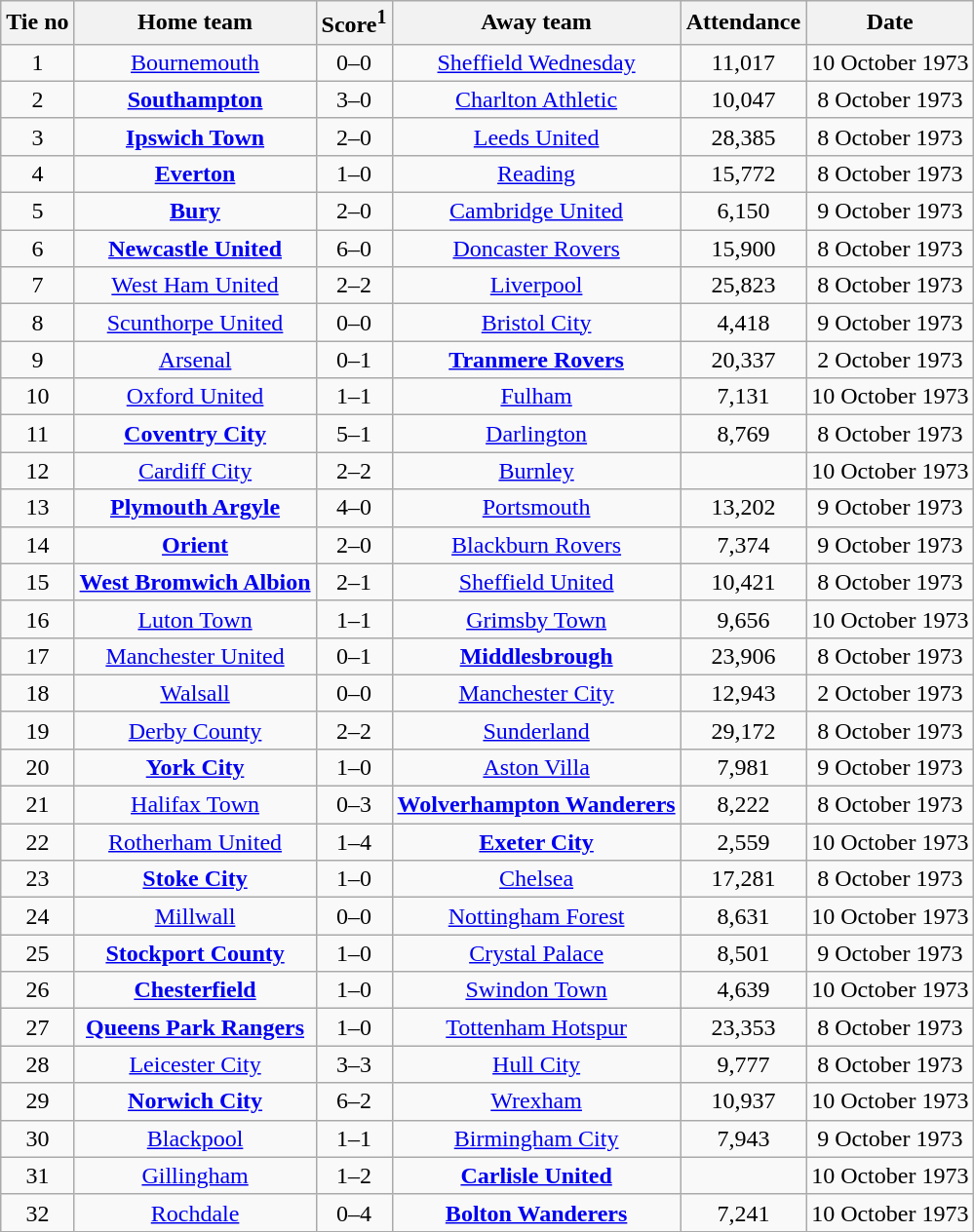<table class="wikitable" style="text-align: center">
<tr>
<th>Tie no</th>
<th>Home team</th>
<th>Score<sup>1</sup></th>
<th>Away team</th>
<th>Attendance</th>
<th>Date</th>
</tr>
<tr>
<td>1</td>
<td><a href='#'>Bournemouth</a></td>
<td>0–0</td>
<td><a href='#'>Sheffield Wednesday</a></td>
<td>11,017</td>
<td>10 October 1973</td>
</tr>
<tr>
<td>2</td>
<td><strong><a href='#'>Southampton</a></strong></td>
<td>3–0</td>
<td><a href='#'>Charlton Athletic</a></td>
<td>10,047</td>
<td>8 October 1973</td>
</tr>
<tr>
<td>3</td>
<td><strong><a href='#'>Ipswich Town</a></strong></td>
<td>2–0</td>
<td><a href='#'>Leeds United</a></td>
<td>28,385</td>
<td>8 October 1973</td>
</tr>
<tr>
<td>4</td>
<td><strong><a href='#'>Everton</a></strong></td>
<td>1–0</td>
<td><a href='#'>Reading</a></td>
<td>15,772</td>
<td>8 October 1973</td>
</tr>
<tr>
<td>5</td>
<td><strong><a href='#'>Bury</a></strong></td>
<td>2–0</td>
<td><a href='#'>Cambridge United</a></td>
<td>6,150</td>
<td>9 October 1973</td>
</tr>
<tr>
<td>6</td>
<td><strong><a href='#'>Newcastle United</a></strong></td>
<td>6–0</td>
<td><a href='#'>Doncaster Rovers</a></td>
<td>15,900</td>
<td>8 October 1973</td>
</tr>
<tr>
<td>7</td>
<td><a href='#'>West Ham United</a></td>
<td>2–2</td>
<td><a href='#'>Liverpool</a></td>
<td>25,823</td>
<td>8 October 1973</td>
</tr>
<tr>
<td>8</td>
<td><a href='#'>Scunthorpe United</a></td>
<td>0–0</td>
<td><a href='#'>Bristol City</a></td>
<td>4,418</td>
<td>9 October 1973</td>
</tr>
<tr>
<td>9</td>
<td><a href='#'>Arsenal</a></td>
<td>0–1</td>
<td><strong><a href='#'>Tranmere Rovers</a></strong></td>
<td>20,337</td>
<td>2 October 1973</td>
</tr>
<tr>
<td>10</td>
<td><a href='#'>Oxford United</a></td>
<td>1–1</td>
<td><a href='#'>Fulham</a></td>
<td>7,131</td>
<td>10 October 1973</td>
</tr>
<tr>
<td>11</td>
<td><strong><a href='#'>Coventry City</a></strong></td>
<td>5–1</td>
<td><a href='#'>Darlington</a></td>
<td>8,769</td>
<td>8 October 1973</td>
</tr>
<tr>
<td>12</td>
<td><a href='#'>Cardiff City</a></td>
<td>2–2</td>
<td><a href='#'>Burnley</a></td>
<td></td>
<td>10 October 1973</td>
</tr>
<tr>
<td>13</td>
<td><strong><a href='#'>Plymouth Argyle</a></strong></td>
<td>4–0</td>
<td><a href='#'>Portsmouth</a></td>
<td>13,202</td>
<td>9 October 1973</td>
</tr>
<tr>
<td>14</td>
<td><strong><a href='#'>Orient</a></strong></td>
<td>2–0</td>
<td><a href='#'>Blackburn Rovers</a></td>
<td>7,374</td>
<td>9 October 1973</td>
</tr>
<tr>
<td>15</td>
<td><strong><a href='#'>West Bromwich Albion</a></strong></td>
<td>2–1</td>
<td><a href='#'>Sheffield United</a></td>
<td>10,421</td>
<td>8 October 1973</td>
</tr>
<tr>
<td>16</td>
<td><a href='#'>Luton Town</a></td>
<td>1–1</td>
<td><a href='#'>Grimsby Town</a></td>
<td>9,656</td>
<td>10 October 1973</td>
</tr>
<tr>
<td>17</td>
<td><a href='#'>Manchester United</a></td>
<td>0–1</td>
<td><strong><a href='#'>Middlesbrough</a></strong></td>
<td>23,906</td>
<td>8 October 1973</td>
</tr>
<tr>
<td>18</td>
<td><a href='#'>Walsall</a></td>
<td>0–0</td>
<td><a href='#'>Manchester City</a></td>
<td>12,943</td>
<td>2 October 1973</td>
</tr>
<tr>
<td>19</td>
<td><a href='#'>Derby County</a></td>
<td>2–2</td>
<td><a href='#'>Sunderland</a></td>
<td>29,172</td>
<td>8 October 1973</td>
</tr>
<tr>
<td>20</td>
<td><strong><a href='#'>York City</a></strong></td>
<td>1–0</td>
<td><a href='#'>Aston Villa</a></td>
<td>7,981</td>
<td>9 October 1973</td>
</tr>
<tr>
<td>21</td>
<td><a href='#'>Halifax Town</a></td>
<td>0–3</td>
<td><strong><a href='#'>Wolverhampton Wanderers</a></strong></td>
<td>8,222</td>
<td>8 October 1973</td>
</tr>
<tr>
<td>22</td>
<td><a href='#'>Rotherham United</a></td>
<td>1–4</td>
<td><strong><a href='#'>Exeter City</a></strong></td>
<td>2,559</td>
<td>10 October 1973</td>
</tr>
<tr>
<td>23</td>
<td><strong><a href='#'>Stoke City</a></strong></td>
<td>1–0</td>
<td><a href='#'>Chelsea</a></td>
<td>17,281</td>
<td>8 October 1973</td>
</tr>
<tr>
<td>24</td>
<td><a href='#'>Millwall</a></td>
<td>0–0</td>
<td><a href='#'>Nottingham Forest</a></td>
<td>8,631</td>
<td>10 October 1973</td>
</tr>
<tr>
<td>25</td>
<td><strong><a href='#'>Stockport County</a></strong></td>
<td>1–0</td>
<td><a href='#'>Crystal Palace</a></td>
<td>8,501</td>
<td>9 October 1973</td>
</tr>
<tr>
<td>26</td>
<td><strong><a href='#'>Chesterfield</a></strong></td>
<td>1–0</td>
<td><a href='#'>Swindon Town</a></td>
<td>4,639</td>
<td>10 October 1973</td>
</tr>
<tr>
<td>27</td>
<td><strong><a href='#'>Queens Park Rangers</a></strong></td>
<td>1–0</td>
<td><a href='#'>Tottenham Hotspur</a></td>
<td>23,353</td>
<td>8 October 1973</td>
</tr>
<tr>
<td>28</td>
<td><a href='#'>Leicester City</a></td>
<td>3–3</td>
<td><a href='#'>Hull City</a></td>
<td>9,777</td>
<td>8 October 1973</td>
</tr>
<tr>
<td>29</td>
<td><strong><a href='#'>Norwich City</a></strong></td>
<td>6–2</td>
<td><a href='#'>Wrexham</a></td>
<td>10,937</td>
<td>10 October 1973</td>
</tr>
<tr>
<td>30</td>
<td><a href='#'>Blackpool</a></td>
<td>1–1</td>
<td><a href='#'>Birmingham City</a></td>
<td>7,943</td>
<td>9 October 1973</td>
</tr>
<tr>
<td>31</td>
<td><a href='#'>Gillingham</a></td>
<td>1–2</td>
<td><strong><a href='#'>Carlisle United</a></strong></td>
<td></td>
<td>10 October 1973</td>
</tr>
<tr>
<td>32</td>
<td><a href='#'>Rochdale</a></td>
<td>0–4</td>
<td><strong><a href='#'>Bolton Wanderers</a></strong></td>
<td>7,241</td>
<td>10 October 1973</td>
</tr>
<tr>
</tr>
</table>
